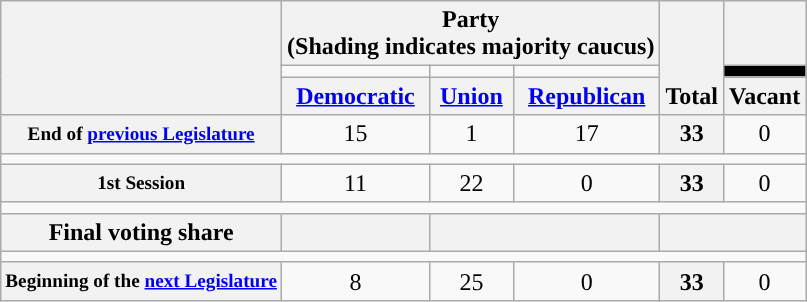<table class=wikitable style="text-align:center">
<tr style="vertical-align:bottom;">
<th rowspan=3></th>
<th colspan=3>Party <div>(Shading indicates majority caucus)</div></th>
<th rowspan=3>Total</th>
<th></th>
</tr>
<tr style="height:5px">
<td style="background-color:"></td>
<td style="background-color:"></td>
<td style="background-color:"></td>
<td style="background:black;"></td>
</tr>
<tr>
<th><a href='#'>Democratic</a></th>
<th><a href='#'>Union</a></th>
<th><a href='#'>Republican</a></th>
<th>Vacant</th>
</tr>
<tr>
<th style="font-size:80%;">End of <a href='#'>previous Legislature</a></th>
<td>15</td>
<td>1</td>
<td>17</td>
<th>33</th>
<td>0</td>
</tr>
<tr>
<td colspan=6></td>
</tr>
<tr>
<th style="font-size:80%;">1st Session</th>
<td>11</td>
<td>22</td>
<td>0</td>
<th>33</th>
<td>0</td>
</tr>
<tr>
<td colspan=6></td>
</tr>
<tr>
<th>Final voting share</th>
<th></th>
<th colspan=2" ></th>
<th colspan=2></th>
</tr>
<tr>
<td colspan=6></td>
</tr>
<tr>
<th style="font-size:80%;">Beginning of the <a href='#'>next Legislature</a></th>
<td>8</td>
<td>25</td>
<td>0</td>
<th>33</th>
<td>0</td>
</tr>
</table>
